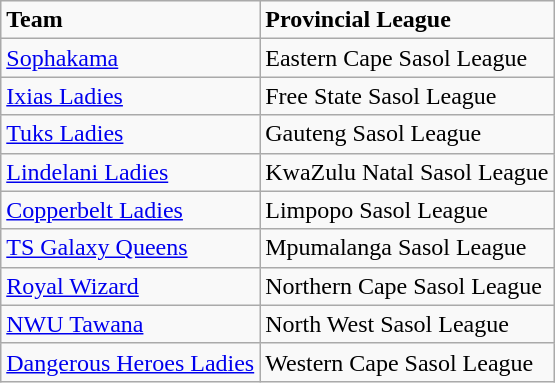<table class= "wikitable sortable" style="text_align: left;">
<tr>
<td><strong>Team</strong></td>
<td><strong>Provincial League</strong></td>
</tr>
<tr>
<td><a href='#'>Sophakama</a></td>
<td>Eastern Cape Sasol League</td>
</tr>
<tr>
<td><a href='#'>Ixias Ladies</a></td>
<td>Free State Sasol League</td>
</tr>
<tr>
<td><a href='#'>Tuks Ladies</a></td>
<td>Gauteng Sasol League</td>
</tr>
<tr>
<td><a href='#'>Lindelani Ladies</a></td>
<td>KwaZulu Natal Sasol League</td>
</tr>
<tr>
<td><a href='#'>Copperbelt Ladies</a></td>
<td>Limpopo Sasol League</td>
</tr>
<tr>
<td><a href='#'>TS Galaxy Queens</a></td>
<td>Mpumalanga Sasol League</td>
</tr>
<tr>
<td><a href='#'>Royal Wizard</a></td>
<td>Northern Cape Sasol League</td>
</tr>
<tr>
<td><a href='#'>NWU Tawana</a></td>
<td>North West Sasol League</td>
</tr>
<tr>
<td><a href='#'>Dangerous Heroes Ladies</a></td>
<td>Western Cape Sasol League</td>
</tr>
</table>
